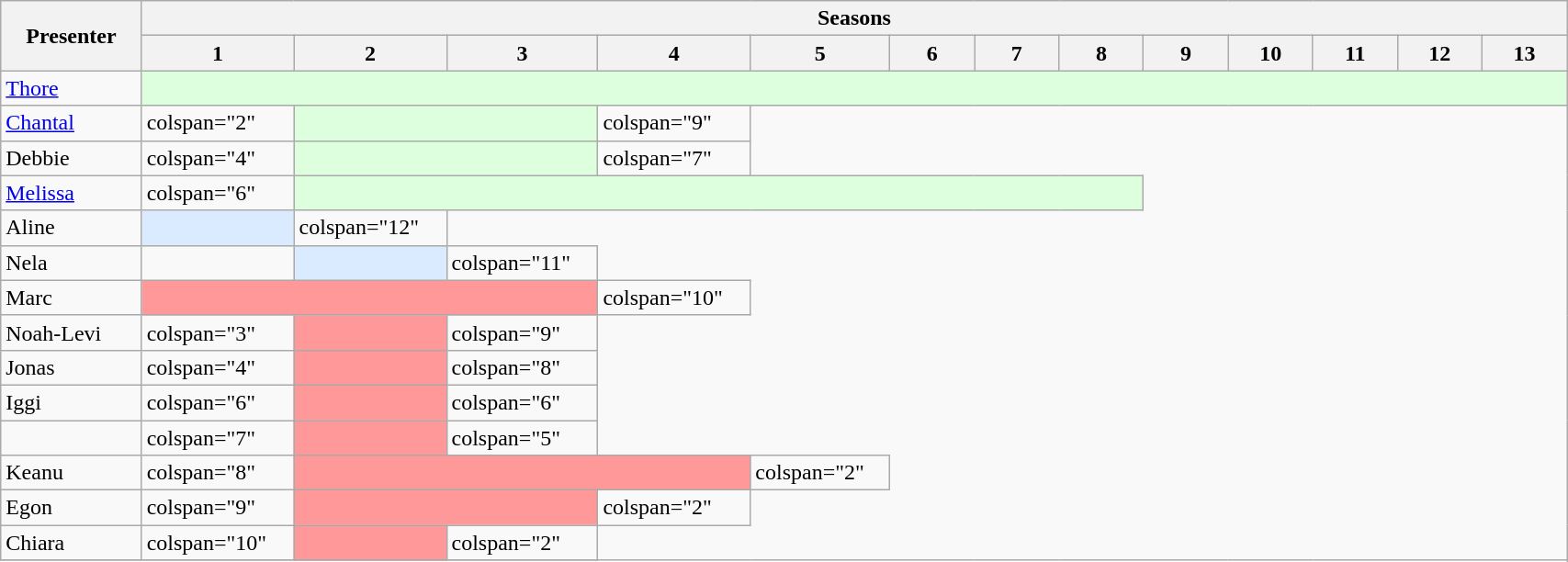<table class="wikitable" width="90%">
<tr>
<th rowspan="2" width="9%">Presenter</th>
<th colspan="13">Seasons</th>
</tr>
<tr>
<th width="45">1</th>
<th width="45">2</th>
<th width="45">3</th>
<th width="45">4</th>
<th width="45">5</th>
<th width="45">6</th>
<th width="45">7</th>
<th width="45">8</th>
<th width="45">9</th>
<th width="45">10</th>
<th width="45">11</th>
<th width="45">12</th>
<th width="45">13</th>
</tr>
<tr>
<td><a href='#'>Thore</a></td>
<td colspan="13" style="background:#ddffdd"></td>
</tr>
<tr>
<td><a href='#'>Chantal</a></td>
<td>colspan="2" </td>
<td colspan="2" style="background:#ddffdd"></td>
<td>colspan="9" </td>
</tr>
<tr>
<td>Debbie</td>
<td>colspan="4" </td>
<td colspan="2" style="background:#ddffdd"></td>
<td>colspan="7" </td>
</tr>
<tr>
<td><a href='#'>Melissa</a></td>
<td>colspan="6" </td>
<td colspan="7" style="background:#ddffdd"></td>
</tr>
<tr>
<td>Aline</td>
<td style="background:#DAEBFF"></td>
<td>colspan="12" </td>
</tr>
<tr>
<td>Nela</td>
<td></td>
<td style="background:#DAEBFF"></td>
<td>colspan="11" </td>
</tr>
<tr>
<td>Marc</td>
<td colspan="3" style="background:#F99"></td>
<td>colspan="10" </td>
</tr>
<tr>
<td>Noah-Levi</td>
<td>colspan="3" </td>
<td style="background:#F99"></td>
<td>colspan="9" </td>
</tr>
<tr>
<td>Jonas</td>
<td>colspan="4" </td>
<td style="background:#F99"></td>
<td>colspan="8" </td>
</tr>
<tr>
<td>Iggi</td>
<td>colspan="6" </td>
<td colspan="1" style="background:#F99"></td>
<td>colspan="6" </td>
</tr>
<tr>
<td></td>
<td>colspan="7" </td>
<td colspan="1" style="background:#F99"></td>
<td>colspan="5" </td>
</tr>
<tr>
<td>Keanu</td>
<td>colspan="8" </td>
<td colspan="3" style="background:#F99"></td>
<td>colspan="2" </td>
</tr>
<tr>
<td>Egon</td>
<td>colspan="9" </td>
<td colspan="2" style="background:#F99"></td>
<td>colspan="2" </td>
</tr>
<tr>
<td>Chiara</td>
<td>colspan="10" </td>
<td colspan="1" style="background:#F99"></td>
<td>colspan="2" </td>
</tr>
<tr>
</tr>
</table>
